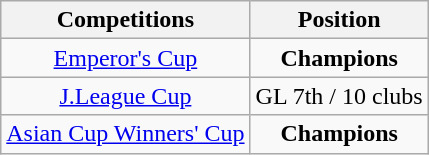<table class="wikitable" style="text-align:center;">
<tr>
<th>Competitions</th>
<th>Position</th>
</tr>
<tr>
<td><a href='#'>Emperor's Cup</a></td>
<td><strong>Champions</strong></td>
</tr>
<tr>
<td><a href='#'>J.League Cup</a></td>
<td>GL 7th / 10 clubs</td>
</tr>
<tr>
<td><a href='#'>Asian Cup Winners' Cup</a></td>
<td><strong>Champions</strong></td>
</tr>
</table>
